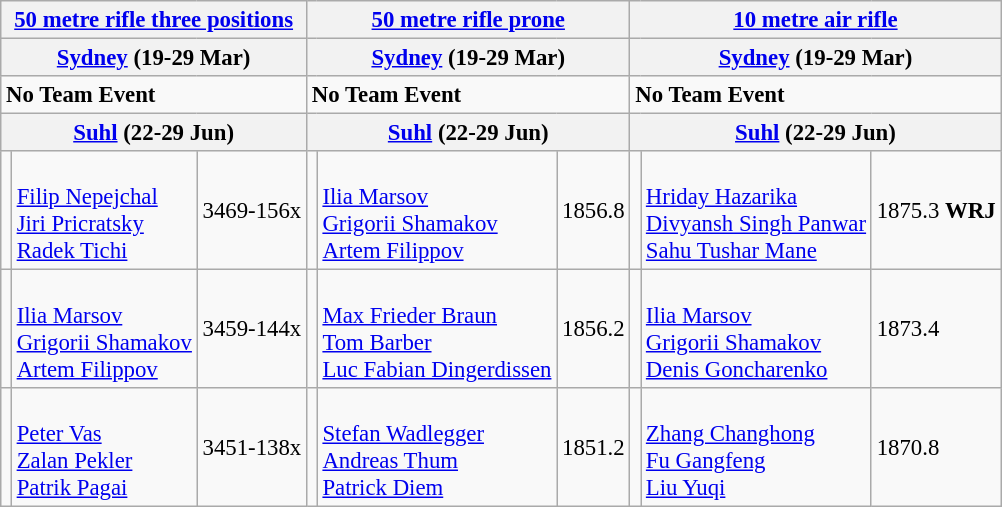<table class="wikitable" style="font-size: 95%">
<tr>
<th colspan="3"><a href='#'>50 metre rifle three positions</a></th>
<th colspan="3"><a href='#'>50 metre rifle prone</a></th>
<th colspan="3"><a href='#'>10 metre air rifle</a></th>
</tr>
<tr>
<th colspan="3"><strong><a href='#'>Sydney</a>  (19-29 Mar)</strong></th>
<th colspan="3"><strong><a href='#'>Sydney</a>  (19-29 Mar)</strong></th>
<th colspan="3"><strong><a href='#'>Sydney</a>  (19-29 Mar)</strong></th>
</tr>
<tr>
<td colspan="3"><strong>No Team Event</strong></td>
<td colspan="3"><strong>No Team Event</strong></td>
<td colspan="3"><strong>No Team Event</strong></td>
</tr>
<tr>
<th colspan="3"><strong><a href='#'>Suhl</a></strong> <strong> (22-29 Jun)</strong></th>
<th colspan="3"><strong><a href='#'>Suhl</a></strong> <strong> (22-29 Jun)</strong></th>
<th colspan="3"><strong><a href='#'>Suhl</a></strong> <strong> (22-29 Jun)</strong></th>
</tr>
<tr>
<td></td>
<td><br><a href='#'>Filip Nepejchal</a><br><a href='#'>Jiri Pricratsky</a><br><a href='#'>Radek Tichi</a></td>
<td>3469-156x</td>
<td></td>
<td><br><a href='#'>Ilia Marsov</a><br><a href='#'>Grigorii Shamakov</a><br><a href='#'>Artem Filippov</a></td>
<td>1856.8</td>
<td></td>
<td><br><a href='#'>Hriday Hazarika</a><br><a href='#'>Divyansh Singh Panwar</a><br><a href='#'>Sahu Tushar Mane</a></td>
<td>1875.3 <strong>WRJ</strong></td>
</tr>
<tr>
<td></td>
<td><br><a href='#'>Ilia Marsov</a><br><a href='#'>Grigorii Shamakov</a><br><a href='#'>Artem Filippov</a></td>
<td>3459-144x</td>
<td></td>
<td><br><a href='#'>Max Frieder Braun</a><br><a href='#'>Tom Barber</a><br><a href='#'>Luc Fabian Dingerdissen</a></td>
<td>1856.2</td>
<td></td>
<td><br><a href='#'>Ilia Marsov</a><br><a href='#'>Grigorii Shamakov</a><br><a href='#'>Denis Goncharenko</a></td>
<td>1873.4</td>
</tr>
<tr>
<td></td>
<td><br><a href='#'>Peter Vas</a><br><a href='#'>Zalan Pekler</a><br><a href='#'>Patrik Pagai</a></td>
<td>3451-138x</td>
<td></td>
<td><br><a href='#'>Stefan Wadlegger</a><br><a href='#'>Andreas Thum</a><br><a href='#'>Patrick Diem</a></td>
<td>1851.2</td>
<td></td>
<td><br><a href='#'>Zhang Changhong</a><br><a href='#'>Fu Gangfeng</a><br><a href='#'>Liu Yuqi</a></td>
<td>1870.8</td>
</tr>
</table>
